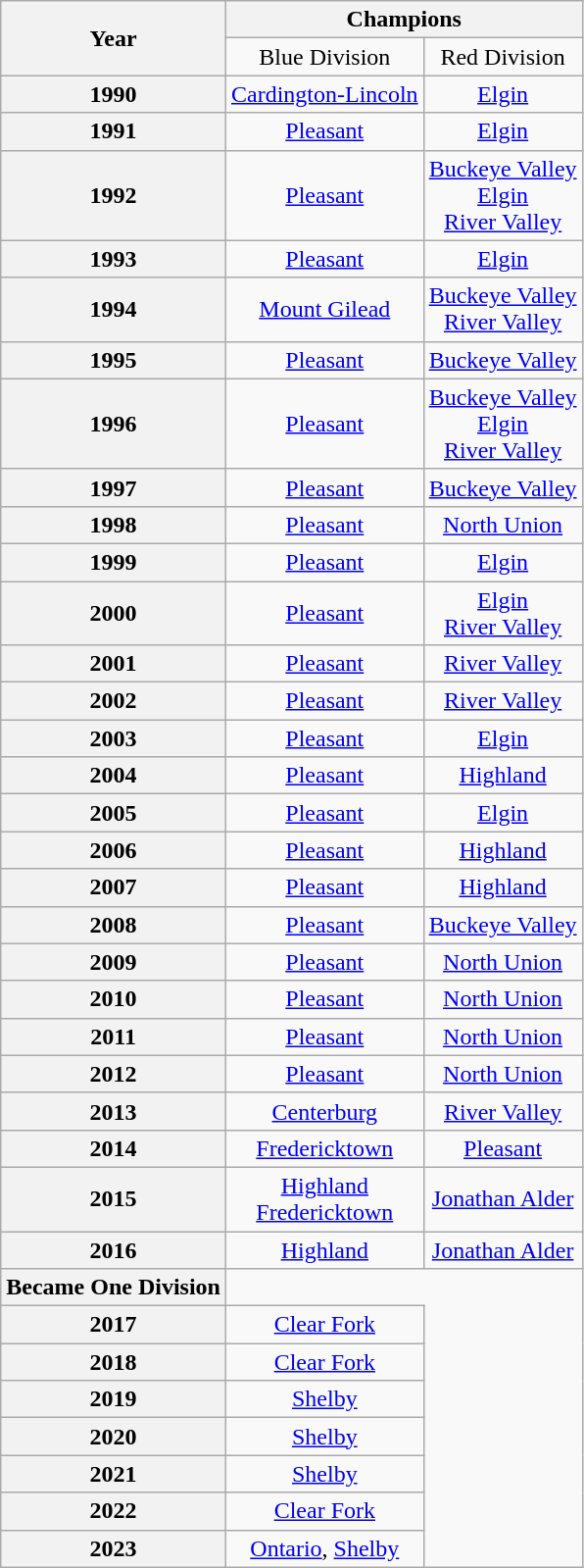<table class="wikitable" style="text-align: center;">
<tr>
<th rowspan=2>Year</th>
<th colspan=5>Champions</th>
</tr>
<tr>
<td>Blue Division</td>
<td>Red Division</td>
</tr>
<tr>
<th>1990</th>
<td><a href='#'>Cardington-Lincoln</a></td>
<td><a href='#'>Elgin</a></td>
</tr>
<tr>
<th>1991</th>
<td><a href='#'>Pleasant</a></td>
<td><a href='#'>Elgin</a></td>
</tr>
<tr>
<th>1992</th>
<td><a href='#'>Pleasant</a></td>
<td><a href='#'>Buckeye Valley</a><br><a href='#'>Elgin</a><br><a href='#'>River Valley</a></td>
</tr>
<tr>
<th>1993</th>
<td><a href='#'>Pleasant</a></td>
<td><a href='#'>Elgin</a></td>
</tr>
<tr>
<th>1994</th>
<td><a href='#'>Mount Gilead</a></td>
<td><a href='#'>Buckeye Valley</a><br><a href='#'>River Valley</a></td>
</tr>
<tr>
<th>1995</th>
<td><a href='#'>Pleasant</a></td>
<td><a href='#'>Buckeye Valley</a></td>
</tr>
<tr>
<th>1996</th>
<td><a href='#'>Pleasant</a></td>
<td><a href='#'>Buckeye Valley</a><br><a href='#'>Elgin</a><br><a href='#'>River Valley</a></td>
</tr>
<tr>
<th>1997</th>
<td><a href='#'>Pleasant</a></td>
<td><a href='#'>Buckeye Valley</a></td>
</tr>
<tr>
<th>1998</th>
<td><a href='#'>Pleasant</a></td>
<td><a href='#'>North Union</a></td>
</tr>
<tr>
<th>1999</th>
<td><a href='#'>Pleasant</a></td>
<td><a href='#'>Elgin</a></td>
</tr>
<tr>
<th>2000</th>
<td><a href='#'>Pleasant</a></td>
<td><a href='#'>Elgin</a><br><a href='#'>River Valley</a></td>
</tr>
<tr>
<th>2001</th>
<td><a href='#'>Pleasant</a></td>
<td><a href='#'>River Valley</a></td>
</tr>
<tr>
<th>2002</th>
<td><a href='#'>Pleasant</a></td>
<td><a href='#'>River Valley</a></td>
</tr>
<tr>
<th>2003</th>
<td><a href='#'>Pleasant</a></td>
<td><a href='#'>Elgin</a></td>
</tr>
<tr>
<th>2004</th>
<td><a href='#'>Pleasant</a></td>
<td><a href='#'>Highland</a></td>
</tr>
<tr>
<th>2005</th>
<td><a href='#'>Pleasant</a></td>
<td><a href='#'>Elgin</a></td>
</tr>
<tr>
<th>2006</th>
<td><a href='#'>Pleasant</a></td>
<td><a href='#'>Highland</a></td>
</tr>
<tr>
<th>2007</th>
<td><a href='#'>Pleasant</a></td>
<td><a href='#'>Highland</a></td>
</tr>
<tr>
<th>2008</th>
<td><a href='#'>Pleasant</a></td>
<td><a href='#'>Buckeye Valley</a></td>
</tr>
<tr>
<th>2009</th>
<td><a href='#'>Pleasant</a></td>
<td><a href='#'>North Union</a></td>
</tr>
<tr>
<th>2010</th>
<td><a href='#'>Pleasant</a></td>
<td><a href='#'>North Union</a></td>
</tr>
<tr>
<th>2011</th>
<td><a href='#'>Pleasant</a></td>
<td><a href='#'>North Union</a></td>
</tr>
<tr>
<th>2012</th>
<td><a href='#'>Pleasant</a></td>
<td><a href='#'>North Union</a></td>
</tr>
<tr>
<th>2013</th>
<td><a href='#'>Centerburg</a></td>
<td><a href='#'>River Valley</a></td>
</tr>
<tr>
<th>2014</th>
<td><a href='#'>Fredericktown</a></td>
<td><a href='#'>Pleasant</a></td>
</tr>
<tr>
<th>2015</th>
<td><a href='#'>Highland</a><br><a href='#'>Fredericktown</a></td>
<td><a href='#'>Jonathan Alder</a></td>
</tr>
<tr>
<th>2016</th>
<td><a href='#'>Highland</a></td>
<td><a href='#'>Jonathan Alder</a></td>
</tr>
<tr>
<th>Became One Division</th>
</tr>
<tr>
<th>2017</th>
<td><a href='#'>Clear Fork</a></td>
</tr>
<tr>
<th>2018</th>
<td><a href='#'>Clear Fork</a></td>
</tr>
<tr>
<th>2019</th>
<td><a href='#'>Shelby</a></td>
</tr>
<tr>
<th>2020</th>
<td><a href='#'>Shelby</a></td>
</tr>
<tr>
<th>2021</th>
<td><a href='#'>Shelby</a></td>
</tr>
<tr>
<th>2022</th>
<td><a href='#'>Clear Fork</a></td>
</tr>
<tr>
<th>2023</th>
<td><a href='#'>Ontario</a>, <a href='#'>Shelby</a></td>
</tr>
</table>
